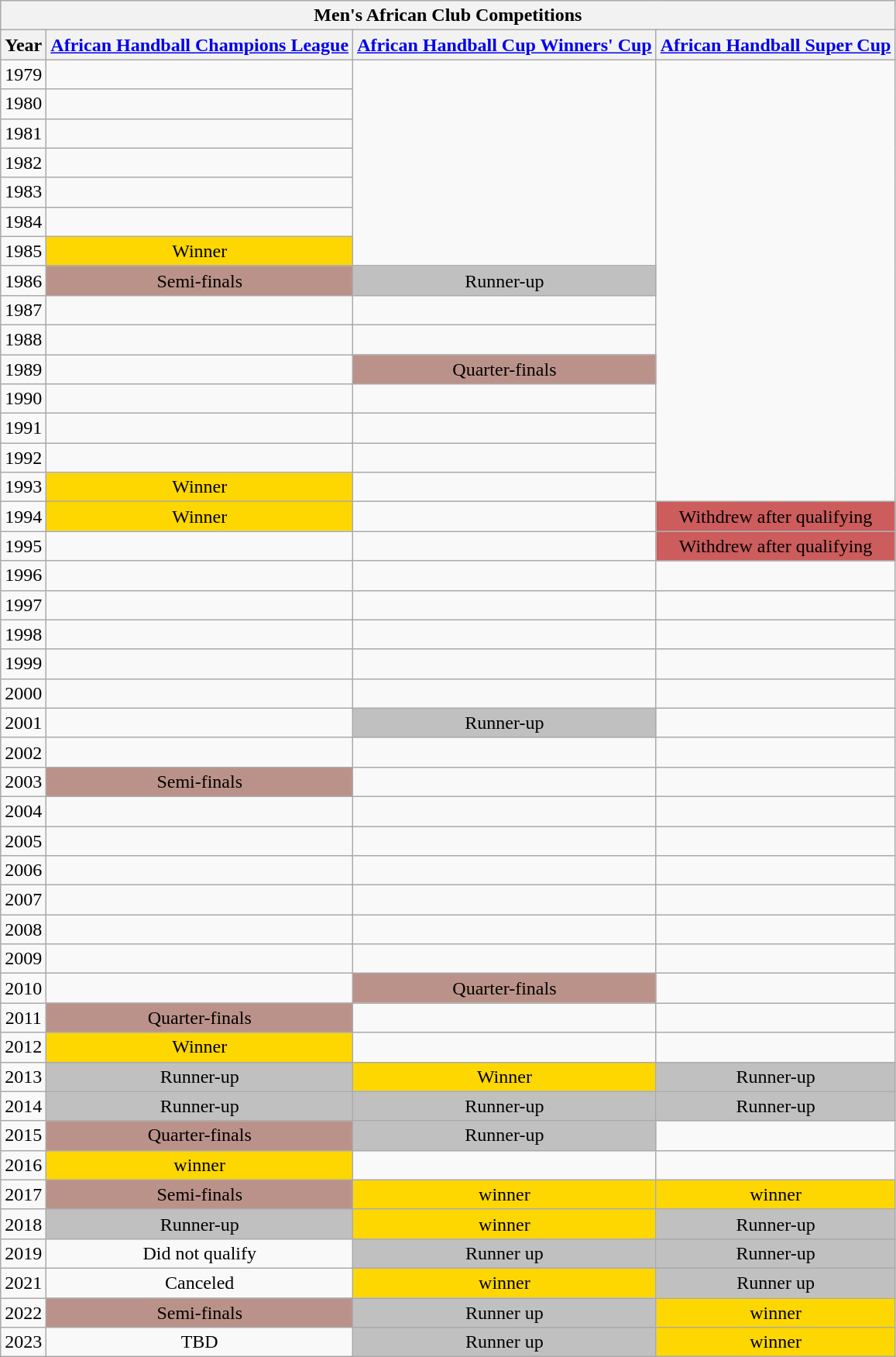<table class="wikitable" style="text-align: center;">
<tr>
<th colspan=5>Men's African Club Competitions</th>
</tr>
<tr>
<th>Year</th>
<th><a href='#'>African Handball Champions League</a></th>
<th><a href='#'>African Handball Cup Winners' Cup</a></th>
<th><a href='#'>African Handball Super Cup</a></th>
</tr>
<tr>
<td>1979</td>
<td></td>
<td rowspan=7></td>
<td rowspan=15></td>
</tr>
<tr>
<td>1980</td>
<td></td>
</tr>
<tr>
<td>1981</td>
<td></td>
</tr>
<tr>
<td>1982</td>
<td></td>
</tr>
<tr>
<td>1983</td>
<td></td>
</tr>
<tr>
<td>1984</td>
<td></td>
</tr>
<tr>
<td>1985</td>
<td bgcolor=gold>Winner</td>
</tr>
<tr>
<td>1986</td>
<td bgcolor=#BB9289>Semi-finals</td>
<td bgcolor=silver>Runner-up</td>
</tr>
<tr>
<td>1987</td>
<td></td>
<td></td>
</tr>
<tr>
<td>1988</td>
<td></td>
<td></td>
</tr>
<tr>
<td>1989</td>
<td></td>
<td bgcolor=#BB9289>Quarter-finals</td>
</tr>
<tr>
<td>1990</td>
<td></td>
<td></td>
</tr>
<tr>
<td>1991</td>
<td></td>
<td></td>
</tr>
<tr>
<td>1992</td>
<td></td>
<td></td>
</tr>
<tr>
<td>1993</td>
<td bgcolor=gold>Winner</td>
<td></td>
</tr>
<tr>
<td>1994</td>
<td bgcolor=gold>Winner</td>
<td></td>
<td bgcolor=#cd5c5c>Withdrew after qualifying</td>
</tr>
<tr>
<td>1995</td>
<td></td>
<td></td>
<td bgcolor=#cd5c5c>Withdrew after qualifying</td>
</tr>
<tr>
<td>1996</td>
<td></td>
<td></td>
<td></td>
</tr>
<tr>
<td>1997</td>
<td></td>
<td></td>
<td></td>
</tr>
<tr>
<td>1998</td>
<td></td>
<td></td>
<td></td>
</tr>
<tr>
<td>1999</td>
<td></td>
<td></td>
<td></td>
</tr>
<tr>
<td>2000</td>
<td></td>
<td></td>
<td></td>
</tr>
<tr>
<td>2001</td>
<td></td>
<td bgcolor=silver>Runner-up</td>
<td></td>
</tr>
<tr>
<td>2002</td>
<td></td>
<td></td>
<td></td>
</tr>
<tr>
<td>2003</td>
<td bgcolor=#BB9289>Semi-finals</td>
<td></td>
<td></td>
</tr>
<tr>
<td>2004</td>
<td></td>
<td></td>
<td></td>
</tr>
<tr>
<td>2005</td>
<td></td>
<td></td>
<td></td>
</tr>
<tr>
<td>2006</td>
<td></td>
<td></td>
<td></td>
</tr>
<tr>
<td>2007</td>
<td></td>
<td></td>
<td></td>
</tr>
<tr>
<td>2008</td>
<td></td>
<td></td>
<td></td>
</tr>
<tr>
<td>2009</td>
<td></td>
<td></td>
<td></td>
</tr>
<tr>
<td>2010</td>
<td></td>
<td bgcolor=#BB9289>Quarter-finals</td>
<td></td>
</tr>
<tr>
<td>2011</td>
<td bgcolor=#BB9289>Quarter-finals</td>
<td></td>
<td></td>
</tr>
<tr>
<td>2012</td>
<td bgcolor=gold>Winner</td>
<td></td>
<td></td>
</tr>
<tr>
<td>2013</td>
<td bgcolor=silver>Runner-up</td>
<td bgcolor=gold>Winner</td>
<td bgcolor=silver>Runner-up</td>
</tr>
<tr>
<td>2014</td>
<td bgcolor=silver>Runner-up</td>
<td bgcolor=silver>Runner-up</td>
<td bgcolor=silver>Runner-up</td>
</tr>
<tr>
<td>2015</td>
<td bgcolor=#BB9289>Quarter-finals</td>
<td bgcolor=silver>Runner-up</td>
<td></td>
</tr>
<tr>
<td>2016</td>
<td bgcolor=gold>winner</td>
<td></td>
<td></td>
</tr>
<tr>
<td>2017</td>
<td bgcolor=#BB9289>Semi-finals</td>
<td bgcolor=gold>winner</td>
<td bgcolor=gold>winner</td>
</tr>
<tr>
<td>2018</td>
<td bgcolor=silver>Runner-up</td>
<td bgcolor=gold>winner</td>
<td bgcolor=silver>Runner-up</td>
</tr>
<tr>
<td>2019</td>
<td>Did not qualify</td>
<td bgcolor=silver>Runner up</td>
<td bgcolor=silver>Runner-up</td>
</tr>
<tr>
<td>2021</td>
<td>Canceled</td>
<td bgcolor=gold>winner</td>
<td bgcolor=silver>Runner up</td>
</tr>
<tr>
<td>2022</td>
<td bgcolor=#BB9289>Semi-finals</td>
<td bgcolor=silver>Runner up</td>
<td bgcolor=gold>winner</td>
</tr>
<tr>
<td>2023</td>
<td>TBD</td>
<td bgcolor=silver>Runner up</td>
<td bgcolor=gold>winner</td>
</tr>
</table>
